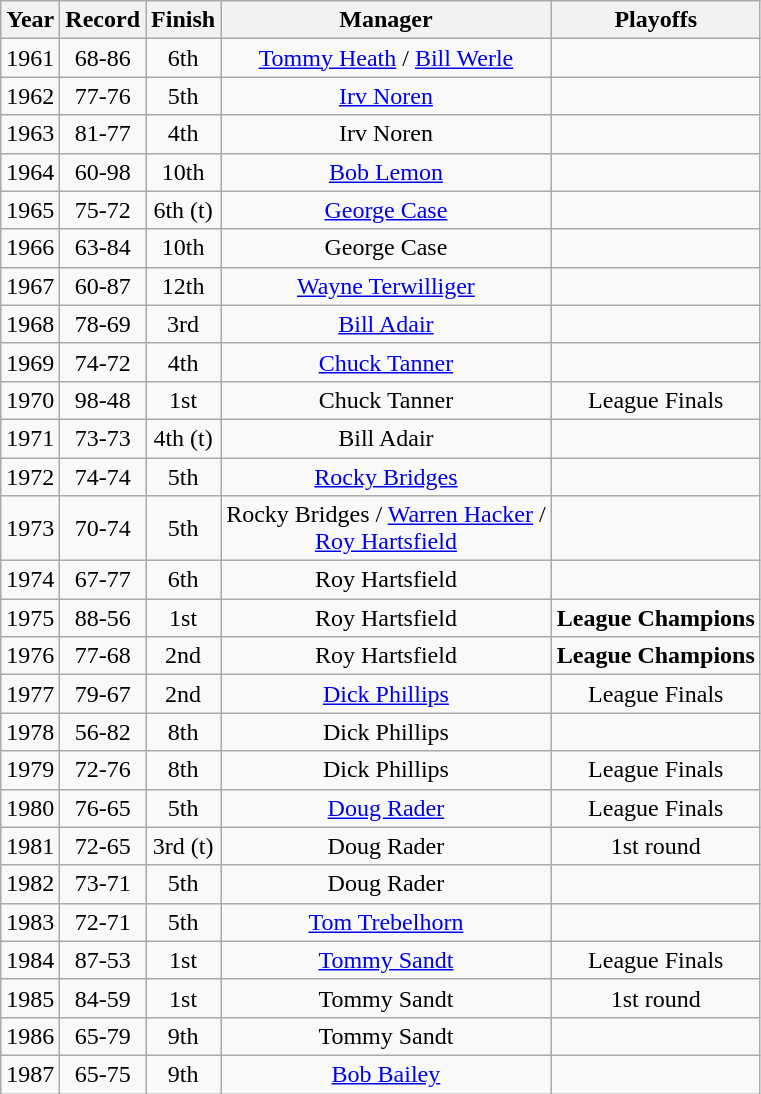<table class="wikitable">
<tr>
<th>Year</th>
<th>Record</th>
<th>Finish</th>
<th>Manager</th>
<th>Playoffs</th>
</tr>
<tr align=center>
<td>1961</td>
<td>68-86</td>
<td>6th</td>
<td><a href='#'>Tommy Heath</a> / <a href='#'>Bill Werle</a></td>
<td></td>
</tr>
<tr align=center>
<td>1962</td>
<td>77-76</td>
<td>5th</td>
<td><a href='#'>Irv Noren</a></td>
<td></td>
</tr>
<tr align=center>
<td>1963</td>
<td>81-77</td>
<td>4th</td>
<td>Irv Noren</td>
<td></td>
</tr>
<tr align=center>
<td>1964</td>
<td>60-98</td>
<td>10th</td>
<td><a href='#'>Bob Lemon</a></td>
<td></td>
</tr>
<tr align=center>
<td>1965</td>
<td>75-72</td>
<td>6th (t)</td>
<td><a href='#'>George Case</a></td>
<td></td>
</tr>
<tr align=center>
<td>1966</td>
<td>63-84</td>
<td>10th</td>
<td>George Case</td>
<td></td>
</tr>
<tr align=center>
<td>1967</td>
<td>60-87</td>
<td>12th</td>
<td><a href='#'>Wayne Terwilliger</a></td>
<td></td>
</tr>
<tr align=center>
<td>1968</td>
<td>78-69</td>
<td>3rd</td>
<td><a href='#'>Bill Adair</a></td>
<td></td>
</tr>
<tr align=center>
<td>1969</td>
<td>74-72</td>
<td>4th</td>
<td><a href='#'>Chuck Tanner</a></td>
<td></td>
</tr>
<tr align=center>
<td>1970</td>
<td>98-48</td>
<td>1st</td>
<td>Chuck Tanner</td>
<td>League Finals</td>
</tr>
<tr align=center>
<td>1971</td>
<td>73-73</td>
<td>4th (t)</td>
<td>Bill Adair</td>
<td></td>
</tr>
<tr align=center>
<td>1972</td>
<td>74-74</td>
<td>5th</td>
<td><a href='#'>Rocky Bridges</a></td>
<td></td>
</tr>
<tr align=center>
<td>1973</td>
<td>70-74</td>
<td>5th</td>
<td>Rocky Bridges / <a href='#'>Warren Hacker</a> /<br><a href='#'>Roy Hartsfield</a></td>
<td></td>
</tr>
<tr align=center>
<td>1974</td>
<td>67-77</td>
<td>6th</td>
<td>Roy Hartsfield</td>
<td></td>
</tr>
<tr align=center>
<td>1975</td>
<td>88-56</td>
<td>1st</td>
<td>Roy Hartsfield</td>
<td><strong>League Champions</strong></td>
</tr>
<tr align=center>
<td>1976</td>
<td>77-68</td>
<td>2nd</td>
<td>Roy Hartsfield</td>
<td><strong>League Champions</strong></td>
</tr>
<tr align=center>
<td>1977</td>
<td>79-67</td>
<td>2nd</td>
<td><a href='#'>Dick Phillips</a></td>
<td>League Finals</td>
</tr>
<tr align=center>
<td>1978</td>
<td>56-82</td>
<td>8th</td>
<td>Dick Phillips</td>
<td></td>
</tr>
<tr align=center>
<td>1979</td>
<td>72-76</td>
<td>8th</td>
<td>Dick Phillips</td>
<td>League Finals</td>
</tr>
<tr align=center>
<td>1980</td>
<td>76-65</td>
<td>5th</td>
<td><a href='#'>Doug Rader</a></td>
<td>League Finals</td>
</tr>
<tr align=center>
<td>1981</td>
<td>72-65</td>
<td>3rd (t)</td>
<td>Doug Rader</td>
<td>1st round</td>
</tr>
<tr align=center>
<td>1982</td>
<td>73-71</td>
<td>5th</td>
<td>Doug Rader</td>
<td></td>
</tr>
<tr align=center>
<td>1983</td>
<td>72-71</td>
<td>5th</td>
<td><a href='#'>Tom Trebelhorn</a></td>
<td></td>
</tr>
<tr align=center>
<td>1984</td>
<td>87-53</td>
<td>1st</td>
<td><a href='#'>Tommy Sandt</a></td>
<td>League Finals</td>
</tr>
<tr align=center>
<td>1985</td>
<td>84-59</td>
<td>1st</td>
<td>Tommy Sandt</td>
<td>1st round</td>
</tr>
<tr align=center>
<td>1986</td>
<td>65-79</td>
<td>9th</td>
<td>Tommy Sandt</td>
<td></td>
</tr>
<tr align=center>
<td>1987</td>
<td>65-75</td>
<td>9th</td>
<td><a href='#'>Bob Bailey</a></td>
<td></td>
</tr>
</table>
